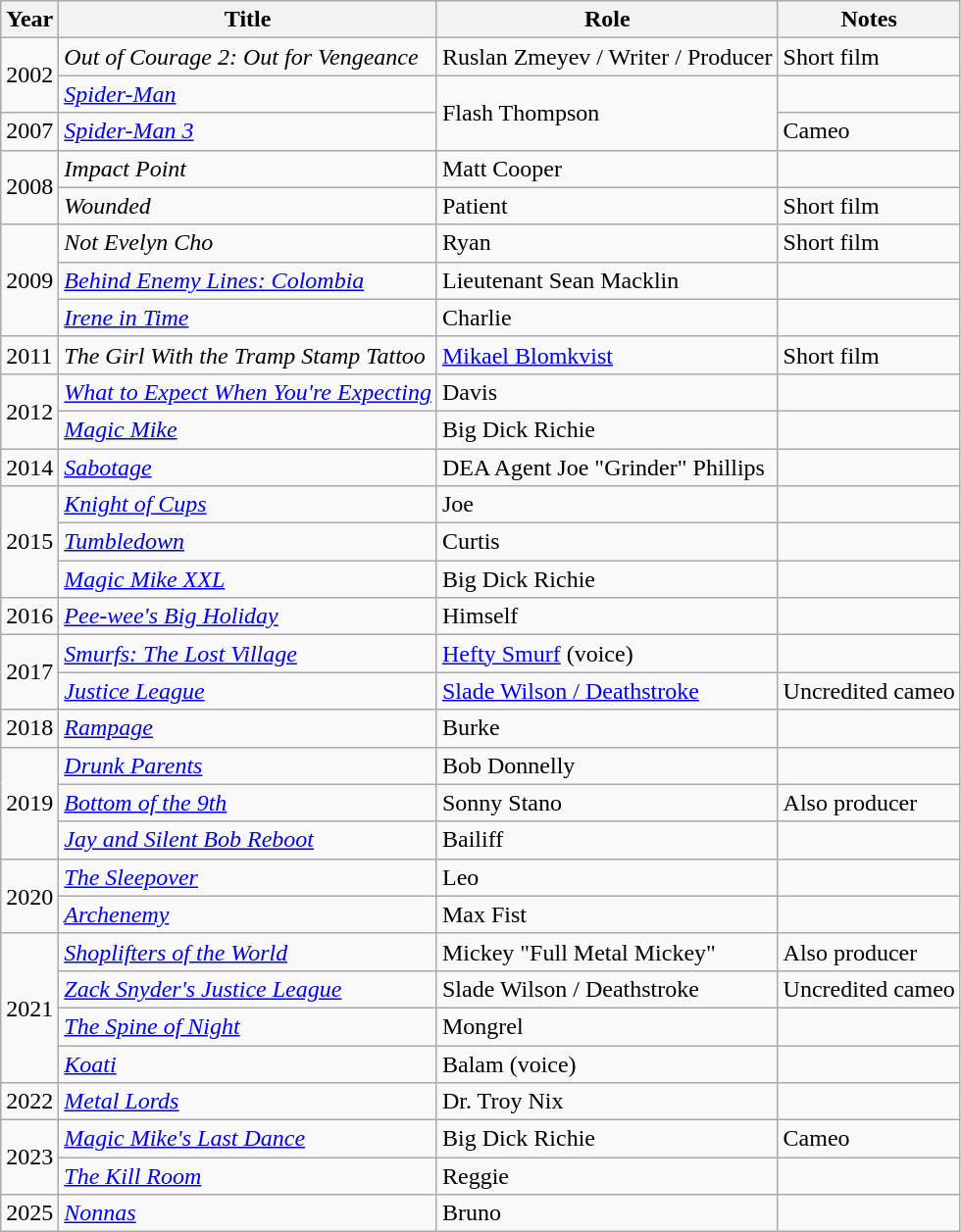<table class="wikitable sortable">
<tr>
<th>Year</th>
<th>Title</th>
<th>Role</th>
<th class="unsortable">Notes</th>
</tr>
<tr>
<td rowspan="2">2002</td>
<td><em>Out of Courage 2: Out for Vengeance</em></td>
<td>Ruslan Zmeyev / Writer / Producer</td>
<td>Short film</td>
</tr>
<tr>
<td><em><a href='#'>Spider-Man</a></em></td>
<td rowspan="2">Flash Thompson</td>
<td></td>
</tr>
<tr>
<td>2007</td>
<td><em><a href='#'>Spider-Man 3</a></em></td>
<td>Cameo</td>
</tr>
<tr>
<td rowspan="2">2008</td>
<td><em>Impact Point</em></td>
<td>Matt Cooper</td>
<td></td>
</tr>
<tr>
<td><em>Wounded</em></td>
<td>Patient</td>
<td>Short film</td>
</tr>
<tr>
<td rowspan="3">2009</td>
<td><em>Not Evelyn Cho</em></td>
<td>Ryan</td>
<td>Short film</td>
</tr>
<tr>
<td><em><a href='#'>Behind Enemy Lines: Colombia</a></em></td>
<td>Lieutenant Sean Macklin</td>
<td></td>
</tr>
<tr>
<td><em><a href='#'>Irene in Time</a></em></td>
<td>Charlie</td>
<td></td>
</tr>
<tr>
<td>2011</td>
<td><em>The Girl With the Tramp Stamp Tattoo</em></td>
<td><a href='#'>Mikael Blomkvist</a></td>
<td>Short film</td>
</tr>
<tr>
<td rowspan="2">2012</td>
<td><em><a href='#'>What to Expect When You're Expecting</a></em></td>
<td>Davis</td>
<td></td>
</tr>
<tr>
<td><em><a href='#'>Magic Mike</a></em></td>
<td>Big Dick Richie</td>
<td></td>
</tr>
<tr>
<td>2014</td>
<td><em><a href='#'>Sabotage</a></em></td>
<td>DEA Agent Joe "Grinder" Phillips</td>
<td></td>
</tr>
<tr>
<td rowspan="3">2015</td>
<td><em><a href='#'>Knight of Cups</a></em></td>
<td>Joe</td>
<td></td>
</tr>
<tr>
<td><em><a href='#'>Tumbledown</a></em></td>
<td>Curtis</td>
<td></td>
</tr>
<tr>
<td><em><a href='#'>Magic Mike XXL</a></em></td>
<td>Big Dick Richie</td>
<td></td>
</tr>
<tr>
<td>2016</td>
<td><em><a href='#'>Pee-wee's Big Holiday</a></em></td>
<td>Himself</td>
<td></td>
</tr>
<tr>
<td rowspan="2">2017</td>
<td><em><a href='#'>Smurfs: The Lost Village</a></em></td>
<td><a href='#'>Hefty Smurf</a> (voice)</td>
<td></td>
</tr>
<tr>
<td><em><a href='#'>Justice League</a></em></td>
<td><a href='#'>Slade Wilson / Deathstroke</a></td>
<td>Uncredited cameo</td>
</tr>
<tr>
<td>2018</td>
<td><em><a href='#'>Rampage</a></em></td>
<td>Burke</td>
<td></td>
</tr>
<tr>
<td rowspan="3">2019</td>
<td><em><a href='#'>Drunk Parents</a></em></td>
<td>Bob Donnelly</td>
<td></td>
</tr>
<tr>
<td><em><a href='#'>Bottom of the 9th</a></em></td>
<td>Sonny Stano</td>
<td>Also producer</td>
</tr>
<tr>
<td><em><a href='#'>Jay and Silent Bob Reboot</a></em></td>
<td>Bailiff</td>
<td></td>
</tr>
<tr>
<td rowspan="2">2020</td>
<td><em><a href='#'>The Sleepover</a></em></td>
<td>Leo</td>
<td></td>
</tr>
<tr>
<td><em><a href='#'>Archenemy</a></em></td>
<td>Max Fist</td>
<td></td>
</tr>
<tr>
<td rowspan="4">2021</td>
<td><em><a href='#'>Shoplifters of the World</a></em></td>
<td>Mickey "Full Metal Mickey"</td>
<td>Also producer</td>
</tr>
<tr>
<td><em><a href='#'>Zack Snyder's Justice League</a></em></td>
<td>Slade Wilson / Deathstroke</td>
<td>Uncredited cameo</td>
</tr>
<tr>
<td><em><a href='#'>The Spine of Night</a></em></td>
<td>Mongrel</td>
<td></td>
</tr>
<tr>
<td><em><a href='#'>Koati</a></em></td>
<td>Balam (voice)</td>
<td></td>
</tr>
<tr>
<td>2022</td>
<td><em><a href='#'>Metal Lords</a></em></td>
<td>Dr. Troy Nix</td>
<td></td>
</tr>
<tr>
<td rowspan="2">2023</td>
<td><em><a href='#'>Magic Mike's Last Dance</a></em></td>
<td>Big Dick Richie</td>
<td>Cameo</td>
</tr>
<tr>
<td><em><a href='#'>The Kill Room</a></em></td>
<td>Reggie</td>
<td></td>
</tr>
<tr>
<td>2025</td>
<td><em><a href='#'>Nonnas</a></em></td>
<td>Bruno</td>
<td><br></td>
</tr>
</table>
